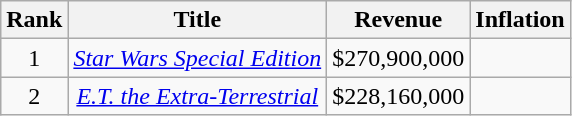<table class="wikitable sortable" style="text-align:center">
<tr>
<th>Rank</th>
<th>Title</th>
<th>Revenue</th>
<th>Inflation</th>
</tr>
<tr>
<td>1</td>
<td><em><a href='#'>Star Wars Special Edition</a></em></td>
<td>$270,900,000</td>
<td></td>
</tr>
<tr>
<td>2</td>
<td><em><a href='#'>E.T. the Extra-Terrestrial</a></em></td>
<td>$228,160,000</td>
<td></td>
</tr>
</table>
